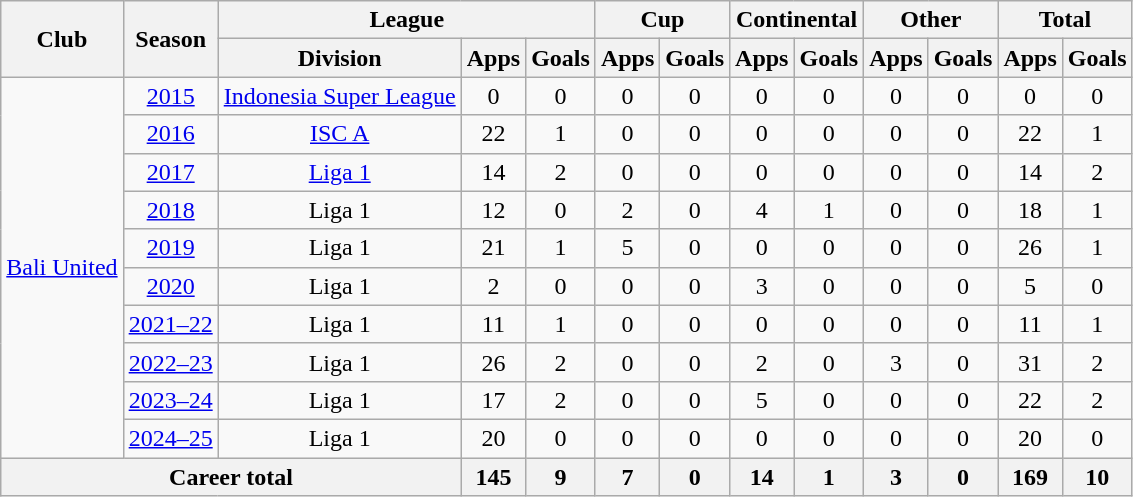<table class="wikitable" style="text-align:center">
<tr>
<th rowspan="2">Club</th>
<th rowspan="2">Season</th>
<th colspan="3">League</th>
<th colspan="2">Cup</th>
<th colspan="2">Continental</th>
<th colspan="2">Other</th>
<th colspan="2">Total</th>
</tr>
<tr>
<th>Division</th>
<th>Apps</th>
<th>Goals</th>
<th>Apps</th>
<th>Goals</th>
<th>Apps</th>
<th>Goals</th>
<th>Apps</th>
<th>Goals</th>
<th>Apps</th>
<th>Goals</th>
</tr>
<tr>
<td rowspan="10" valign="center"><a href='#'>Bali United</a></td>
<td><a href='#'>2015</a></td>
<td><a href='#'>Indonesia Super League</a></td>
<td>0</td>
<td>0</td>
<td>0</td>
<td>0</td>
<td>0</td>
<td>0</td>
<td>0</td>
<td>0</td>
<td>0</td>
<td>0</td>
</tr>
<tr>
<td><a href='#'>2016</a></td>
<td><a href='#'>ISC A</a></td>
<td>22</td>
<td>1</td>
<td>0</td>
<td>0</td>
<td>0</td>
<td>0</td>
<td>0</td>
<td>0</td>
<td>22</td>
<td>1</td>
</tr>
<tr>
<td><a href='#'>2017</a></td>
<td rowspan="1" valign="center"><a href='#'>Liga 1</a></td>
<td>14</td>
<td>2</td>
<td>0</td>
<td>0</td>
<td>0</td>
<td>0</td>
<td>0</td>
<td>0</td>
<td>14</td>
<td>2</td>
</tr>
<tr>
<td><a href='#'>2018</a></td>
<td rowspan="1" valign="center">Liga 1</td>
<td>12</td>
<td>0</td>
<td>2</td>
<td>0</td>
<td>4</td>
<td>1</td>
<td>0</td>
<td>0</td>
<td>18</td>
<td>1</td>
</tr>
<tr>
<td><a href='#'>2019</a></td>
<td rowspan="1" valign="center">Liga 1</td>
<td>21</td>
<td>1</td>
<td>5</td>
<td>0</td>
<td>0</td>
<td>0</td>
<td>0</td>
<td>0</td>
<td>26</td>
<td>1</td>
</tr>
<tr>
<td><a href='#'>2020</a></td>
<td rowspan="1" valign="center">Liga 1</td>
<td>2</td>
<td>0</td>
<td>0</td>
<td>0</td>
<td>3</td>
<td>0</td>
<td>0</td>
<td>0</td>
<td>5</td>
<td>0</td>
</tr>
<tr>
<td><a href='#'>2021–22</a></td>
<td rowspan="1" valign="center">Liga 1</td>
<td>11</td>
<td>1</td>
<td>0</td>
<td>0</td>
<td>0</td>
<td>0</td>
<td>0</td>
<td>0</td>
<td>11</td>
<td>1</td>
</tr>
<tr>
<td><a href='#'>2022–23</a></td>
<td rowspan="1" valign="center">Liga 1</td>
<td>26</td>
<td>2</td>
<td>0</td>
<td>0</td>
<td>2</td>
<td>0</td>
<td>3</td>
<td>0</td>
<td>31</td>
<td>2</td>
</tr>
<tr>
<td><a href='#'>2023–24</a></td>
<td>Liga 1</td>
<td>17</td>
<td>2</td>
<td>0</td>
<td>0</td>
<td>5</td>
<td>0</td>
<td>0</td>
<td>0</td>
<td>22</td>
<td>2</td>
</tr>
<tr>
<td><a href='#'>2024–25</a></td>
<td>Liga 1</td>
<td>20</td>
<td>0</td>
<td>0</td>
<td>0</td>
<td>0</td>
<td>0</td>
<td>0</td>
<td>0</td>
<td>20</td>
<td>0</td>
</tr>
<tr>
<th colspan="3">Career total</th>
<th>145</th>
<th>9</th>
<th>7</th>
<th>0</th>
<th>14</th>
<th>1</th>
<th>3</th>
<th>0</th>
<th>169</th>
<th>10</th>
</tr>
</table>
